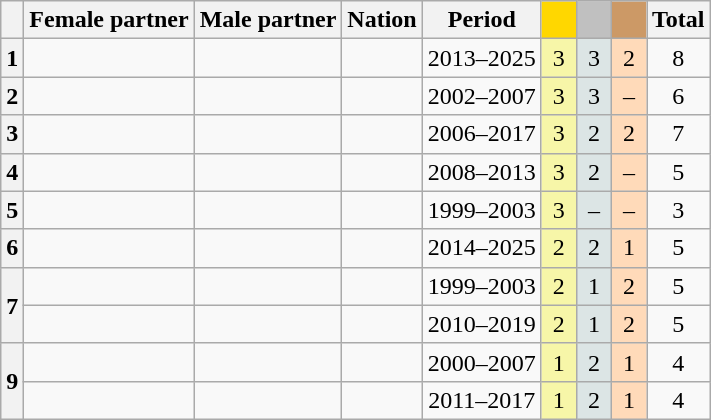<table class="wikitable unsortable" style="text-align:center">
<tr>
<th scope="col"></th>
<th scope="col">Female partner</th>
<th scope="col">Male partner</th>
<th scope="col">Nation</th>
<th scope="col">Period</th>
<th scope="col" style="width:1em; background-color:gold"></th>
<th scope="col" style="width:1em;background-color:silver"></th>
<th scope="col" style="width:1em;background-color:#CC9966"></th>
<th scope="col">Total</th>
</tr>
<tr>
<th scope="row">1</th>
<td align="left"></td>
<td align="left"></td>
<td align="left"></td>
<td>2013–2025</td>
<td bgcolor="#F7F6A8">3</td>
<td bgcolor="#DCE5E5">3</td>
<td bgcolor="#FFDAB9">2</td>
<td>8</td>
</tr>
<tr>
<th scope="row">2</th>
<td align="left"></td>
<td align="left"></td>
<td align="left"></td>
<td>2002–2007</td>
<td bgcolor="#F7F6A8">3</td>
<td bgcolor="#DCE5E5">3</td>
<td bgcolor="#FFDAB9">–</td>
<td>6</td>
</tr>
<tr>
<th scope="row">3</th>
<td align="left"></td>
<td align="left"></td>
<td align="left"></td>
<td>2006–2017</td>
<td bgcolor="#F7F6A8">3</td>
<td bgcolor="#DCE5E5">2</td>
<td bgcolor="#FFDAB9">2</td>
<td>7</td>
</tr>
<tr>
<th scope="row">4</th>
<td align="left"></td>
<td align="left"></td>
<td align="left"></td>
<td>2008–2013</td>
<td bgcolor="#F7F6A8">3</td>
<td bgcolor="#DCE5E5">2</td>
<td bgcolor="#FFDAB9">–</td>
<td>5</td>
</tr>
<tr>
<th scope="row">5</th>
<td align="left"></td>
<td align="left"></td>
<td align="left"></td>
<td>1999–2003</td>
<td bgcolor="#F7F6A8">3</td>
<td bgcolor="#DCE5E5">–</td>
<td bgcolor="#FFDAB9">–</td>
<td>3</td>
</tr>
<tr>
<th scope="row">6</th>
<td align="left"></td>
<td align="left"></td>
<td align="left"></td>
<td>2014–2025</td>
<td bgcolor="#F7F6A8">2</td>
<td bgcolor="#DCE5E5">2</td>
<td bgcolor="#FFDAB9">1</td>
<td>5</td>
</tr>
<tr>
<th scope="row" rowspan="2">7</th>
<td align="left"></td>
<td align="left"></td>
<td align="left"></td>
<td>1999–2003</td>
<td bgcolor="#F7F6A8">2</td>
<td bgcolor="#DCE5E5">1</td>
<td bgcolor="#FFDAB9">2</td>
<td>5</td>
</tr>
<tr>
<td align="left"></td>
<td align="left"></td>
<td align="left"></td>
<td>2010–2019</td>
<td bgcolor="#F7F6A8">2</td>
<td bgcolor="#DCE5E5">1</td>
<td bgcolor="#FFDAB9">2</td>
<td>5</td>
</tr>
<tr>
<th scope="row" rowspan="2">9</th>
<td align="left"></td>
<td align="left"></td>
<td align="left"></td>
<td>2000–2007</td>
<td bgcolor="#F7F6A8">1</td>
<td bgcolor="#DCE5E5">2</td>
<td bgcolor="#FFDAB9">1</td>
<td>4</td>
</tr>
<tr>
<td align="left"></td>
<td align="left"></td>
<td align="left"></td>
<td>2011–2017</td>
<td bgcolor="#F7F6A8">1</td>
<td bgcolor="#DCE5E5">2</td>
<td bgcolor="#FFDAB9">1</td>
<td>4</td>
</tr>
</table>
